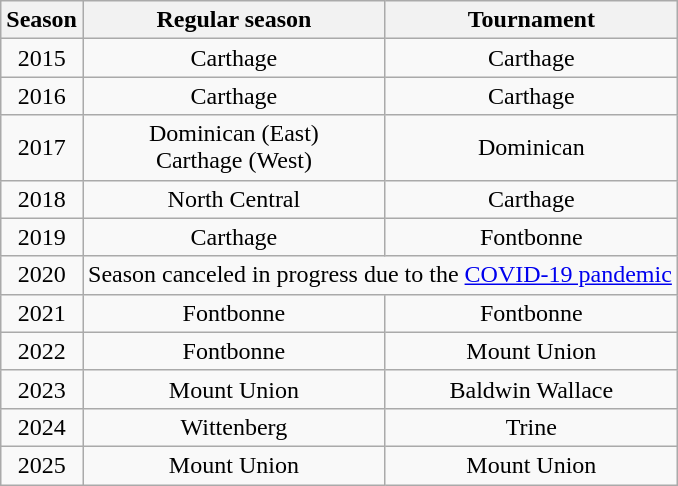<table class="wikitable sortable" style="text-align:center;">
<tr>
<th>Season</th>
<th>Regular season</th>
<th>Tournament</th>
</tr>
<tr>
<td>2015</td>
<td>Carthage</td>
<td>Carthage</td>
</tr>
<tr>
<td>2016</td>
<td>Carthage</td>
<td>Carthage</td>
</tr>
<tr>
<td>2017</td>
<td>Dominican (East)<br>Carthage (West)</td>
<td>Dominican</td>
</tr>
<tr>
<td>2018</td>
<td>North Central</td>
<td>Carthage</td>
</tr>
<tr>
<td>2019</td>
<td>Carthage</td>
<td>Fontbonne</td>
</tr>
<tr>
<td>2020</td>
<td colspan=2 align=center>Season canceled in progress due to the <a href='#'>COVID-19 pandemic</a></td>
</tr>
<tr>
<td>2021</td>
<td>Fontbonne</td>
<td>Fontbonne</td>
</tr>
<tr>
<td>2022</td>
<td>Fontbonne</td>
<td>Mount Union</td>
</tr>
<tr>
<td>2023</td>
<td>Mount Union</td>
<td>Baldwin Wallace</td>
</tr>
<tr>
<td>2024</td>
<td>Wittenberg</td>
<td>Trine</td>
</tr>
<tr>
<td>2025</td>
<td>Mount Union</td>
<td>Mount Union</td>
</tr>
</table>
